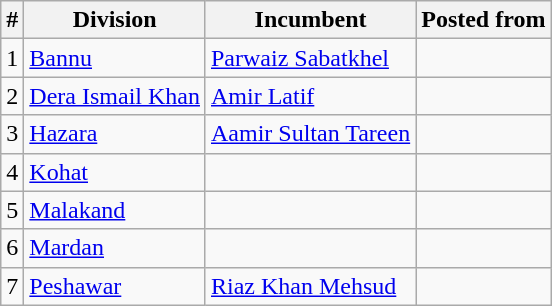<table class="wikitable sortable">
<tr>
<th>#</th>
<th>Division</th>
<th>Incumbent</th>
<th>Posted from</th>
</tr>
<tr>
<td>1</td>
<td><a href='#'>Bannu</a></td>
<td><a href='#'>Parwaiz Sabatkhel</a></td>
<td></td>
</tr>
<tr>
<td>2</td>
<td><a href='#'>Dera Ismail Khan</a></td>
<td><a href='#'>Amir Latif</a></td>
<td></td>
</tr>
<tr>
<td>3</td>
<td><a href='#'>Hazara</a></td>
<td><a href='#'>Aamir Sultan Tareen</a></td>
<td></td>
</tr>
<tr>
<td>4</td>
<td><a href='#'>Kohat</a></td>
<td></td>
<td></td>
</tr>
<tr>
<td>5</td>
<td><a href='#'>Malakand</a></td>
<td></td>
<td></td>
</tr>
<tr>
<td>6</td>
<td><a href='#'>Mardan</a></td>
<td></td>
<td></td>
</tr>
<tr>
<td>7</td>
<td><a href='#'>Peshawar</a></td>
<td><a href='#'>Riaz Khan Mehsud</a></td>
<td></td>
</tr>
</table>
